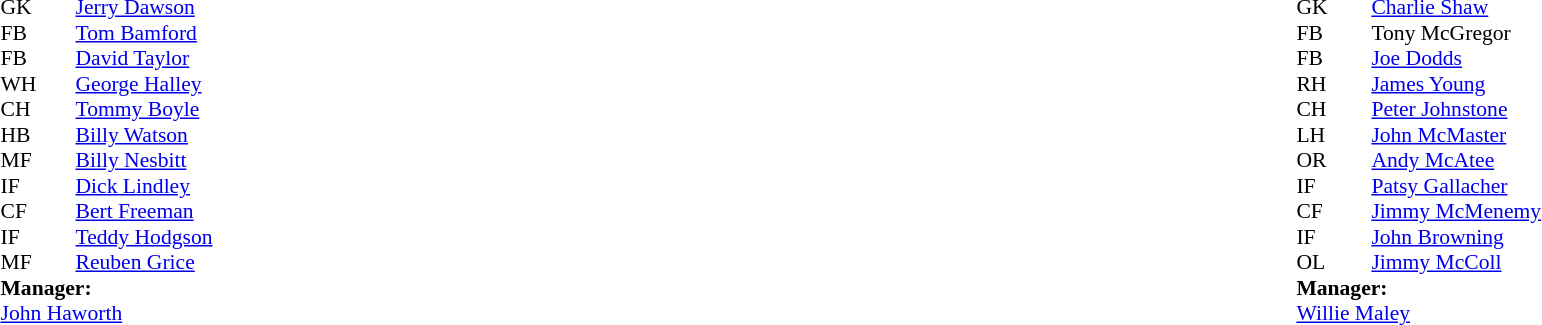<table width="100%">
<tr>
<td valign="top" width="50%"><br><table style="font-size: 90%" cellspacing="0" cellpadding="0">
<tr>
<th width="25"></th>
<th width="25"></th>
</tr>
<tr>
<td>GK</td>
<td></td>
<td> <a href='#'>Jerry Dawson</a></td>
</tr>
<tr>
<td>FB</td>
<td></td>
<td> <a href='#'>Tom Bamford</a></td>
</tr>
<tr>
<td>FB</td>
<td></td>
<td> <a href='#'>David Taylor</a></td>
</tr>
<tr>
<td>WH</td>
<td></td>
<td> <a href='#'>George Halley</a></td>
</tr>
<tr>
<td>CH</td>
<td></td>
<td> <a href='#'>Tommy Boyle</a></td>
</tr>
<tr>
<td>HB</td>
<td></td>
<td> <a href='#'>Billy Watson</a></td>
</tr>
<tr>
<td>MF</td>
<td></td>
<td> <a href='#'>Billy Nesbitt</a></td>
</tr>
<tr>
<td>IF</td>
<td></td>
<td> <a href='#'>Dick Lindley</a></td>
</tr>
<tr>
<td>CF</td>
<td></td>
<td> <a href='#'>Bert Freeman</a></td>
</tr>
<tr>
<td>IF</td>
<td></td>
<td> <a href='#'>Teddy Hodgson</a></td>
</tr>
<tr>
<td>MF</td>
<td></td>
<td> <a href='#'>Reuben Grice</a></td>
</tr>
<tr>
<td colspan=4><strong>Manager:</strong></td>
</tr>
<tr>
<td colspan="4"> <a href='#'>John Haworth</a></td>
</tr>
</table>
</td>
<td valign="top"></td>
<td valign="top" width="50%"><br><table style="font-size: 90%" cellspacing="0" cellpadding="0" align="center">
<tr>
<th width="25"></th>
<th width="25"></th>
</tr>
<tr>
<td>GK</td>
<td></td>
<td> <a href='#'>Charlie Shaw</a></td>
</tr>
<tr>
<td>FB</td>
<td></td>
<td> Tony McGregor</td>
</tr>
<tr>
<td>FB</td>
<td></td>
<td> <a href='#'>Joe Dodds</a></td>
</tr>
<tr>
<td>RH</td>
<td></td>
<td> <a href='#'>James Young</a></td>
</tr>
<tr>
<td>CH</td>
<td></td>
<td> <a href='#'>Peter Johnstone</a></td>
</tr>
<tr>
<td>LH</td>
<td></td>
<td> <a href='#'>John McMaster</a></td>
</tr>
<tr>
<td>OR</td>
<td></td>
<td> <a href='#'>Andy McAtee</a></td>
</tr>
<tr>
<td>IF</td>
<td></td>
<td> <a href='#'>Patsy Gallacher</a></td>
</tr>
<tr>
<td>CF</td>
<td></td>
<td> <a href='#'>Jimmy McMenemy</a></td>
</tr>
<tr>
<td>IF</td>
<td></td>
<td> <a href='#'>John Browning</a></td>
</tr>
<tr>
<td>OL</td>
<td></td>
<td> <a href='#'>Jimmy McColl</a></td>
</tr>
<tr>
<td colspan=4><strong>Manager:</strong></td>
</tr>
<tr>
<td colspan="4"> <a href='#'>Willie Maley</a></td>
</tr>
</table>
</td>
</tr>
</table>
